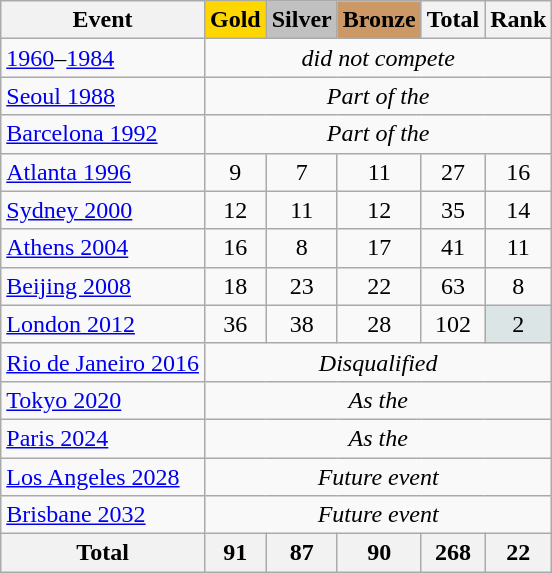<table class="wikitable" style="text-align:center">
<tr>
<th>Event</th>
<td style="background:gold; font-weight:bold;">Gold</td>
<td style="background:silver; font-weight:bold;">Silver</td>
<td style="background:#cc9966; font-weight:bold;">Bronze</td>
<th>Total</th>
<th>Rank</th>
</tr>
<tr>
<td align="left"><a href='#'>1960</a>–<a href='#'>1984</a></td>
<td colspan=5><em>did not compete</em></td>
</tr>
<tr>
<td align="left"> <a href='#'>Seoul 1988</a></td>
<td colspan=5><em>Part of the </em></td>
</tr>
<tr>
<td align="left"> <a href='#'>Barcelona 1992</a></td>
<td colspan=5><em>Part of the </em></td>
</tr>
<tr>
<td align="left"> <a href='#'>Atlanta 1996</a></td>
<td>9</td>
<td>7</td>
<td>11</td>
<td>27</td>
<td>16</td>
</tr>
<tr>
<td align="left"> <a href='#'>Sydney 2000</a></td>
<td>12</td>
<td>11</td>
<td>12</td>
<td>35</td>
<td>14</td>
</tr>
<tr>
<td align="left"> <a href='#'>Athens 2004</a></td>
<td>16</td>
<td>8</td>
<td>17</td>
<td>41</td>
<td>11</td>
</tr>
<tr>
<td align="left"> <a href='#'>Beijing 2008</a></td>
<td>18</td>
<td>23</td>
<td>22</td>
<td>63</td>
<td>8</td>
</tr>
<tr>
<td align="left"> <a href='#'>London 2012</a></td>
<td>36</td>
<td>38</td>
<td>28</td>
<td>102</td>
<td style="background:#dce5e5;">2</td>
</tr>
<tr>
<td align="left"> <a href='#'>Rio de Janeiro 2016</a></td>
<td colspan=5><em>Disqualified</em></td>
</tr>
<tr>
<td align="left"> <a href='#'>Tokyo 2020</a></td>
<td colspan=5><em>As the </em></td>
</tr>
<tr>
<td align="left"> <a href='#'>Paris 2024</a></td>
<td colspan=5><em>As the </em></td>
</tr>
<tr>
<td align="left"> <a href='#'>Los Angeles 2028</a></td>
<td colspan=5><em>Future event</em></td>
</tr>
<tr>
<td align="left"> <a href='#'>Brisbane 2032</a></td>
<td colspan=5><em>Future event</em></td>
</tr>
<tr>
<th>Total</th>
<th>91</th>
<th>87</th>
<th>90</th>
<th>268</th>
<th>22</th>
</tr>
</table>
